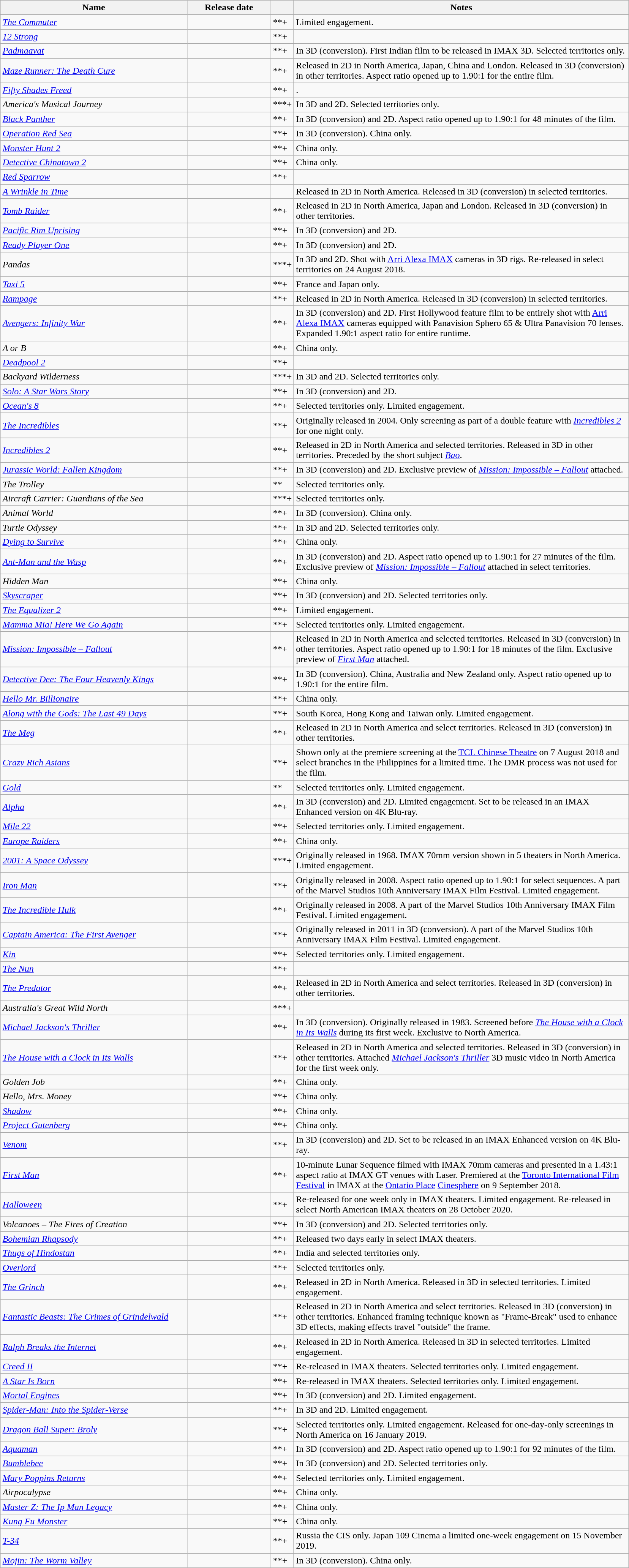<table class="wikitable sortable collapsible" style="margin:auto;">
<tr>
<th scope="col" style="width:320px;">Name</th>
<th scope="col" style="width:140px;">Release date</th>
<th scope="col" class="unsortable" style="width:20px;"></th>
<th scope="col" class="unsortable" style="width:580px;">Notes</th>
</tr>
<tr>
<td><em><a href='#'>The Commuter</a></em></td>
<td align=center></td>
<td>**+</td>
<td>Limited engagement.</td>
</tr>
<tr>
<td><em><a href='#'>12 Strong</a></em></td>
<td align=center></td>
<td>**+</td>
<td></td>
</tr>
<tr>
<td><em><a href='#'>Padmaavat</a></em></td>
<td align=center></td>
<td>**+</td>
<td>In 3D (conversion). First Indian film to be released in IMAX 3D. Selected territories only.</td>
</tr>
<tr>
<td><em><a href='#'>Maze Runner: The Death Cure</a></em></td>
<td align=center></td>
<td>**+</td>
<td>Released in 2D in North America, Japan, China and London. Released in 3D (conversion) in other territories. Aspect ratio opened up to 1.90:1 for the entire film.</td>
</tr>
<tr>
<td><em><a href='#'>Fifty Shades Freed</a></em></td>
<td align=center></td>
<td>**+</td>
<td>.</td>
</tr>
<tr>
<td><em>America's Musical Journey</em></td>
<td align=center></td>
<td>***+</td>
<td>In 3D and 2D. Selected territories only.</td>
</tr>
<tr>
<td><em><a href='#'>Black Panther</a></em></td>
<td align=center></td>
<td>**+</td>
<td>In 3D (conversion) and 2D. Aspect ratio opened up to 1.90:1 for 48 minutes of the film.</td>
</tr>
<tr>
<td><em><a href='#'>Operation Red Sea</a></em></td>
<td align=center></td>
<td>**+</td>
<td>In 3D (conversion). China only.</td>
</tr>
<tr>
<td><em><a href='#'>Monster Hunt 2</a></em></td>
<td align=center></td>
<td>**+</td>
<td>China only.</td>
</tr>
<tr>
<td><em><a href='#'>Detective Chinatown 2</a></em></td>
<td align=center></td>
<td>**+</td>
<td>China only.</td>
</tr>
<tr>
<td><em><a href='#'>Red Sparrow</a></em></td>
<td align=center></td>
<td>**+</td>
<td></td>
</tr>
<tr>
<td><em><a href='#'>A Wrinkle in Time</a></em></td>
<td align=center></td>
<td></td>
<td>Released in 2D in North America. Released in 3D (conversion) in selected territories.</td>
</tr>
<tr>
<td><em><a href='#'>Tomb Raider</a></em></td>
<td align=center></td>
<td>**+</td>
<td>Released in 2D in North America, Japan and London. Released in 3D (conversion) in other territories.</td>
</tr>
<tr>
<td><em><a href='#'>Pacific Rim Uprising</a></em></td>
<td align=center></td>
<td>**+</td>
<td>In 3D (conversion) and 2D.</td>
</tr>
<tr>
<td><em><a href='#'>Ready Player One</a></em></td>
<td align=center></td>
<td>**+</td>
<td>In 3D (conversion) and 2D.</td>
</tr>
<tr>
<td><em>Pandas</em></td>
<td align=center></td>
<td>***+</td>
<td>In 3D and 2D. Shot with <a href='#'>Arri Alexa IMAX</a> cameras in 3D rigs. Re-released in select territories on 24 August 2018.</td>
</tr>
<tr>
<td><em><a href='#'>Taxi 5</a></em></td>
<td align=center></td>
<td>**+</td>
<td>France and Japan only.</td>
</tr>
<tr>
<td><em><a href='#'>Rampage</a></em></td>
<td align=center></td>
<td>**+</td>
<td>Released in 2D in North America. Released in 3D (conversion) in selected territories.</td>
</tr>
<tr>
<td><em><a href='#'>Avengers: Infinity War</a></em></td>
<td align=center></td>
<td>**+</td>
<td>In 3D (conversion) and 2D. First Hollywood feature film to be entirely shot with <a href='#'>Arri Alexa IMAX</a> cameras equipped with Panavision Sphero 65 & Ultra Panavision 70 lenses. Expanded 1.90:1 aspect ratio for entire runtime.</td>
</tr>
<tr>
<td><em>A or B</em></td>
<td align=center></td>
<td>**+</td>
<td>China only.</td>
</tr>
<tr>
<td><em><a href='#'>Deadpool 2</a></em></td>
<td align=center></td>
<td>**+</td>
<td></td>
</tr>
<tr>
<td><em>Backyard Wilderness</em></td>
<td align=center></td>
<td>***+</td>
<td>In 3D and 2D. Selected territories only.</td>
</tr>
<tr>
<td><em><a href='#'>Solo: A Star Wars Story</a></em></td>
<td align=center></td>
<td>**+</td>
<td>In 3D (conversion) and 2D.</td>
</tr>
<tr>
<td><em><a href='#'>Ocean's 8</a></em></td>
<td align=center></td>
<td>**+</td>
<td>Selected territories only. Limited engagement.</td>
</tr>
<tr>
<td><em><a href='#'>The Incredibles</a></em></td>
<td align=center></td>
<td>**+</td>
<td>Originally released in 2004. Only screening as part of a double feature with <em><a href='#'>Incredibles 2</a></em> for one night only.</td>
</tr>
<tr>
<td><em><a href='#'>Incredibles 2</a></em></td>
<td align=center></td>
<td>**+</td>
<td>Released in 2D in North America and selected territories. Released in 3D in other territories. Preceded by the short subject <em><a href='#'>Bao</a></em>.</td>
</tr>
<tr>
<td><em><a href='#'>Jurassic World: Fallen Kingdom</a></em></td>
<td align=center></td>
<td>**+</td>
<td>In 3D (conversion) and 2D. Exclusive preview of <em><a href='#'>Mission: Impossible&nbsp;– Fallout</a></em> attached.</td>
</tr>
<tr>
<td><em>The Trolley</em></td>
<td align=center></td>
<td>**</td>
<td>Selected territories only.</td>
</tr>
<tr>
<td><em>Aircraft Carrier: Guardians of the Sea</em></td>
<td align=center></td>
<td>***+</td>
<td>Selected territories only.</td>
</tr>
<tr>
<td><em>Animal World</em></td>
<td align=center></td>
<td>**+</td>
<td>In 3D (conversion). China only.</td>
</tr>
<tr>
<td><em>Turtle Odyssey</em></td>
<td align=center></td>
<td>**+</td>
<td>In 3D and 2D. Selected territories only.</td>
</tr>
<tr>
<td><em><a href='#'>Dying to Survive</a></em></td>
<td align=center></td>
<td>**+</td>
<td>China only.</td>
</tr>
<tr>
<td><em><a href='#'>Ant-Man and the Wasp</a></em></td>
<td align=center></td>
<td>**+</td>
<td>In 3D (conversion) and 2D. Aspect ratio opened up to 1.90:1 for 27 minutes of the film. Exclusive preview of <em><a href='#'>Mission: Impossible&nbsp;– Fallout</a></em> attached in select territories.</td>
</tr>
<tr>
<td><em>Hidden Man</em></td>
<td align=center></td>
<td>**+</td>
<td>China only.</td>
</tr>
<tr>
<td><em><a href='#'>Skyscraper</a></em></td>
<td align=center></td>
<td>**+</td>
<td>In 3D (conversion) and 2D. Selected territories only.</td>
</tr>
<tr>
<td><em><a href='#'>The Equalizer 2</a></em></td>
<td align=center></td>
<td>**+</td>
<td>Limited engagement.</td>
</tr>
<tr>
<td><em><a href='#'>Mamma Mia! Here We Go Again</a></em></td>
<td align=center></td>
<td>**+</td>
<td>Selected territories only. Limited engagement.</td>
</tr>
<tr>
<td><em><a href='#'>Mission: Impossible&nbsp;– Fallout</a></em></td>
<td align=center></td>
<td>**+</td>
<td>Released in 2D in North America and selected territories. Released in 3D (conversion) in other territories. Aspect ratio opened up to 1.90:1 for 18 minutes of the film. Exclusive preview of <em><a href='#'>First Man</a></em> attached.</td>
</tr>
<tr>
<td><em><a href='#'>Detective Dee: The Four Heavenly Kings</a></em></td>
<td align=center></td>
<td>**+</td>
<td>In 3D (conversion). China, Australia and New Zealand only. Aspect ratio opened up to 1.90:1 for the entire film.</td>
</tr>
<tr>
<td><em><a href='#'>Hello Mr. Billionaire</a></em></td>
<td align=center></td>
<td>**+</td>
<td>China only.</td>
</tr>
<tr>
<td><em><a href='#'>Along with the Gods: The Last 49 Days</a></em></td>
<td align=center></td>
<td>**+</td>
<td>South Korea, Hong Kong and Taiwan only. Limited engagement.</td>
</tr>
<tr>
<td><em><a href='#'>The Meg</a></em></td>
<td align=center></td>
<td>**+</td>
<td>Released in 2D in North America and select territories. Released in 3D (conversion) in other territories.</td>
</tr>
<tr>
<td><em><a href='#'>Crazy Rich Asians</a></em></td>
<td align=center></td>
<td>**+</td>
<td>Shown only at the premiere screening at the <a href='#'>TCL Chinese Theatre</a> on 7 August 2018 and select branches in the Philippines for a limited time. The DMR process was not used for the film.</td>
</tr>
<tr>
<td><em><a href='#'>Gold</a></em></td>
<td align=center></td>
<td>**</td>
<td>Selected territories only. Limited engagement.</td>
</tr>
<tr>
<td><em><a href='#'>Alpha</a></em></td>
<td align=center></td>
<td>**+</td>
<td>In 3D (conversion) and 2D. Limited engagement. Set to be released in an IMAX Enhanced version on 4K Blu-ray.</td>
</tr>
<tr>
<td><em><a href='#'>Mile 22</a></em></td>
<td align=center></td>
<td>**+</td>
<td>Selected territories only. Limited engagement.</td>
</tr>
<tr>
<td><em><a href='#'>Europe Raiders</a></em></td>
<td align=center></td>
<td>**+</td>
<td>China only.</td>
</tr>
<tr>
<td><em><a href='#'>2001: A Space Odyssey</a></em></td>
<td align=center></td>
<td>***+</td>
<td>Originally released in 1968. IMAX 70mm version shown in 5 theaters in North America. Limited engagement.</td>
</tr>
<tr>
<td><em><a href='#'>Iron Man</a></em></td>
<td align=center></td>
<td>**+</td>
<td>Originally released in 2008. Aspect ratio opened up to 1.90:1 for select sequences. A part of the Marvel Studios 10th Anniversary IMAX Film Festival. Limited engagement.</td>
</tr>
<tr>
<td><em><a href='#'>The Incredible Hulk</a></em></td>
<td align=center></td>
<td>**+</td>
<td>Originally released in 2008. A part of the Marvel Studios 10th Anniversary IMAX Film Festival. Limited engagement.</td>
</tr>
<tr>
<td><em><a href='#'>Captain America: The First Avenger</a></em></td>
<td align=center></td>
<td>**+</td>
<td>Originally released in 2011 in 3D (conversion). A part of the Marvel Studios 10th Anniversary IMAX Film Festival. Limited engagement.</td>
</tr>
<tr>
<td><em><a href='#'>Kin</a></em></td>
<td align=center></td>
<td>**+</td>
<td>Selected territories only. Limited engagement.</td>
</tr>
<tr>
<td><em><a href='#'>The Nun</a></em></td>
<td align=center></td>
<td>**+</td>
<td></td>
</tr>
<tr>
<td><em><a href='#'>The Predator</a></em></td>
<td align=center></td>
<td>**+</td>
<td>Released in 2D in North America and select territories. Released in 3D (conversion) in other territories.</td>
</tr>
<tr>
<td><em>Australia's Great Wild North</em></td>
<td align=center></td>
<td>***+</td>
<td></td>
</tr>
<tr>
<td><em><a href='#'>Michael Jackson's Thriller</a></em></td>
<td align=center></td>
<td>**+</td>
<td>In 3D (conversion). Originally released in 1983. Screened before <em><a href='#'>The House with a Clock in Its Walls</a></em> during its first week. Exclusive to North America.</td>
</tr>
<tr>
<td><em><a href='#'>The House with a Clock in Its Walls</a></em></td>
<td align=center></td>
<td>**+</td>
<td>Released in 2D in North America and selected territories. Released in 3D (conversion) in other territories. Attached <em><a href='#'>Michael Jackson's Thriller</a></em> 3D music video in North America for the first week only.</td>
</tr>
<tr>
<td><em>Golden Job</em></td>
<td style="text-align:center;"></td>
<td>**+</td>
<td>China only.</td>
</tr>
<tr>
<td><em>Hello, Mrs. Money</em></td>
<td style="text-align:center;"></td>
<td>**+</td>
<td>China only.</td>
</tr>
<tr>
<td><em><a href='#'>Shadow</a></em></td>
<td style="text-align:center;"></td>
<td>**+</td>
<td>China only.</td>
</tr>
<tr>
<td><em><a href='#'>Project Gutenberg</a></em></td>
<td style="text-align:center;"></td>
<td>**+</td>
<td>China only.</td>
</tr>
<tr>
<td><em><a href='#'>Venom</a></em></td>
<td align=center></td>
<td>**+</td>
<td>In 3D (conversion) and 2D. Set to be released in an IMAX Enhanced version on 4K Blu-ray.</td>
</tr>
<tr>
<td><em><a href='#'>First Man</a></em></td>
<td align=center></td>
<td>**+</td>
<td>10-minute Lunar Sequence filmed with IMAX 70mm cameras and presented in a 1.43:1 aspect ratio at IMAX GT venues with Laser. Premiered at the <a href='#'>Toronto International Film Festival</a> in IMAX at the <a href='#'>Ontario Place</a> <a href='#'>Cinesphere</a> on 9 September 2018.</td>
</tr>
<tr>
<td><em><a href='#'>Halloween</a></em></td>
<td align=center></td>
<td>**+</td>
<td>Re-released for one week only in IMAX theaters. Limited engagement. Re-released in select North American IMAX theaters on 28 October 2020.</td>
</tr>
<tr>
<td><em>Volcanoes – The Fires of Creation</em></td>
<td align=center></td>
<td>**+</td>
<td>In 3D (conversion) and 2D. Selected territories only.</td>
</tr>
<tr>
<td><em><a href='#'>Bohemian Rhapsody</a></em></td>
<td align=center></td>
<td>**+</td>
<td>Released two days early in select IMAX theaters.</td>
</tr>
<tr>
<td><em><a href='#'>Thugs of Hindostan</a></em></td>
<td align=center></td>
<td>**+</td>
<td>India and selected territories only.</td>
</tr>
<tr>
<td><em><a href='#'>Overlord</a></em></td>
<td align=center></td>
<td>**+</td>
<td>Selected territories only.</td>
</tr>
<tr>
<td><em><a href='#'>The Grinch</a></em></td>
<td align=center></td>
<td>**+</td>
<td>Released in 2D in North America. Released in 3D in selected territories. Limited engagement.</td>
</tr>
<tr>
<td><em><a href='#'>Fantastic Beasts: The Crimes of Grindelwald</a></em></td>
<td align=center></td>
<td>**+</td>
<td>Released in 2D in North America and select territories. Released in 3D (conversion) in other territories. Enhanced framing technique known as "Frame-Break" used to enhance 3D effects, making effects travel "outside" the frame.</td>
</tr>
<tr>
<td><em><a href='#'>Ralph Breaks the Internet</a></em></td>
<td align=center></td>
<td>**+</td>
<td>Released in 2D in North America. Released in 3D in selected territories. Limited engagement.</td>
</tr>
<tr>
<td><em><a href='#'>Creed II</a></em></td>
<td align=center></td>
<td>**+</td>
<td>Re-released in IMAX theaters. Selected territories only. Limited engagement.</td>
</tr>
<tr>
<td><em><a href='#'>A Star Is Born</a></em></td>
<td align=center></td>
<td>**+</td>
<td>Re-released in IMAX theaters. Selected territories only. Limited engagement.</td>
</tr>
<tr>
<td><em><a href='#'>Mortal Engines</a></em></td>
<td align=center></td>
<td>**+</td>
<td>In 3D (conversion) and 2D. Limited engagement.</td>
</tr>
<tr>
<td><em><a href='#'>Spider-Man: Into the Spider-Verse</a></em></td>
<td align=center></td>
<td>**+</td>
<td>In 3D and 2D. Limited engagement.</td>
</tr>
<tr>
<td><em><a href='#'>Dragon Ball Super: Broly</a></em></td>
<td align=center></td>
<td>**+</td>
<td>Selected territories only. Limited engagement. Released for one-day-only screenings in North America on 16 January 2019.</td>
</tr>
<tr>
<td><em><a href='#'>Aquaman</a></em></td>
<td align=center></td>
<td>**+</td>
<td>In 3D (conversion) and 2D. Aspect ratio opened up to 1.90:1 for 92 minutes of the film.</td>
</tr>
<tr>
<td><em><a href='#'>Bumblebee</a></em></td>
<td align=center></td>
<td>**+</td>
<td>In 3D (conversion) and 2D. Selected territories only.</td>
</tr>
<tr>
<td><em><a href='#'>Mary Poppins Returns</a></em></td>
<td align=center></td>
<td>**+</td>
<td>Selected territories only. Limited engagement.</td>
</tr>
<tr>
<td><em>Airpocalypse</em></td>
<td align=center></td>
<td>**+</td>
<td>China only.</td>
</tr>
<tr>
<td><em><a href='#'>Master Z: The Ip Man Legacy</a></em></td>
<td align=center></td>
<td>**+</td>
<td>China only.</td>
</tr>
<tr>
<td><em><a href='#'>Kung Fu Monster</a></em></td>
<td align=center></td>
<td>**+</td>
<td>China only.</td>
</tr>
<tr>
<td><em><a href='#'>T-34</a></em></td>
<td align=center></td>
<td>**+</td>
<td>Russia the CIS only. Japan 109 Cinema a limited one-week engagement on 15 November 2019.</td>
</tr>
<tr>
<td><em><a href='#'>Mojin: The Worm Valley</a></em></td>
<td align=center></td>
<td>**+</td>
<td>In 3D (conversion). China only.</td>
</tr>
</table>
